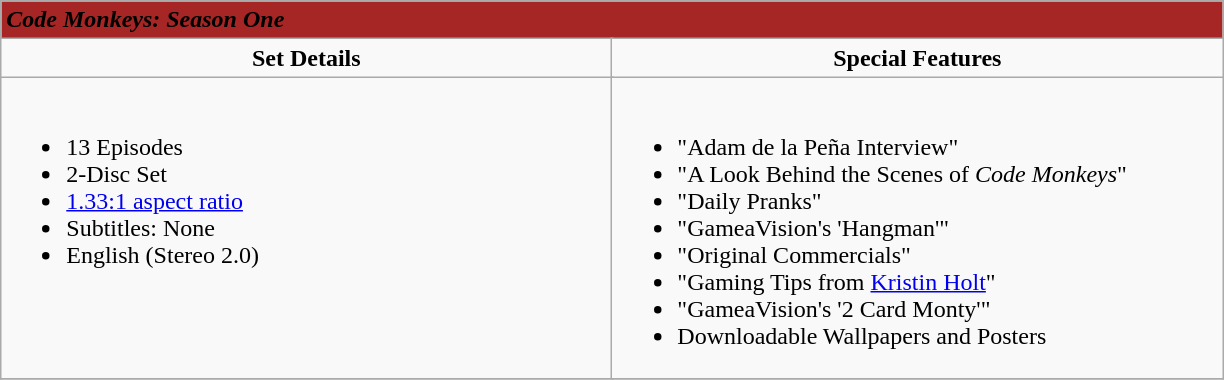<table class="wikitable">
<tr style="background:#A62626">
<td colspan="6"><span><strong><em>Code Monkeys: Season One</em></strong></span></td>
</tr>
<tr valign="top">
<td align="center" width="400" colspan="3"><strong>Set Details</strong></td>
<td width="400" align="center" colspan="3"><strong>Special Features</strong></td>
</tr>
<tr valign="top">
<td colspan="3" align="left"><br><ul><li>13 Episodes</li><li>2-Disc Set</li><li><a href='#'>1.33:1 aspect ratio</a></li><li>Subtitles: None</li><li>English (Stereo 2.0)</li></ul></td>
<td colspan="3" align="left" width="400"><br><ul><li>"Adam de la Peña Interview"</li><li>"A Look Behind the Scenes of <em>Code Monkeys</em>"</li><li>"Daily Pranks"</li><li>"GameaVision's 'Hangman'"</li><li>"Original Commercials"</li><li>"Gaming Tips from <a href='#'>Kristin Holt</a>"</li><li>"GameaVision's '2 Card Monty'"</li><li>Downloadable Wallpapers and Posters</li></ul></td>
</tr>
<tr>
</tr>
</table>
